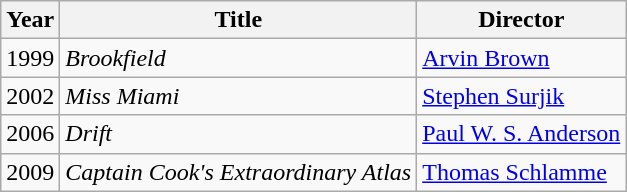<table class="wikitable">
<tr>
<th>Year</th>
<th>Title</th>
<th>Director</th>
</tr>
<tr>
<td>1999</td>
<td><em>Brookfield</em></td>
<td><a href='#'>Arvin Brown</a></td>
</tr>
<tr>
<td>2002</td>
<td><em>Miss Miami</em></td>
<td><a href='#'>Stephen Surjik</a></td>
</tr>
<tr>
<td>2006</td>
<td><em>Drift</em></td>
<td><a href='#'>Paul W. S. Anderson</a></td>
</tr>
<tr>
<td>2009</td>
<td><em>Captain Cook's Extraordinary Atlas</em></td>
<td><a href='#'>Thomas Schlamme</a></td>
</tr>
</table>
